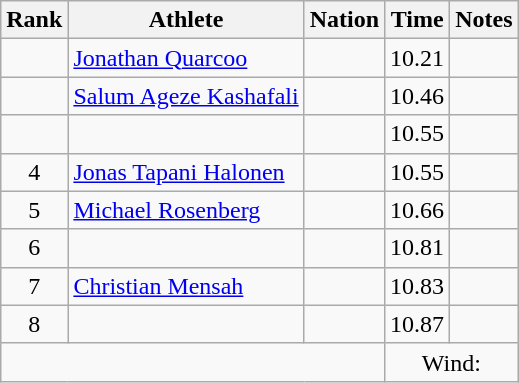<table class="wikitable sortable" style="text-align:center;">
<tr>
<th scope="col" style="width: 10px;">Rank</th>
<th scope="col">Athlete</th>
<th scope="col">Nation</th>
<th scope="col">Time</th>
<th scope="col">Notes</th>
</tr>
<tr>
<td></td>
<td align=left><a href='#'>Jonathan Quarcoo</a></td>
<td align=left></td>
<td>10.21</td>
<td></td>
</tr>
<tr>
<td></td>
<td align=left><a href='#'>Salum Ageze Kashafali</a></td>
<td align=left></td>
<td>10.46</td>
<td></td>
</tr>
<tr>
<td></td>
<td align=left></td>
<td align=left></td>
<td>10.55</td>
<td></td>
</tr>
<tr>
<td>4</td>
<td align=left><a href='#'>Jonas Tapani Halonen</a></td>
<td align=left></td>
<td>10.55</td>
<td></td>
</tr>
<tr>
<td>5</td>
<td align=left><a href='#'>Michael Rosenberg</a></td>
<td align=left></td>
<td>10.66</td>
<td></td>
</tr>
<tr>
<td>6</td>
<td align=left></td>
<td align=left></td>
<td>10.81</td>
<td></td>
</tr>
<tr>
<td>7</td>
<td align=left><a href='#'>Christian Mensah</a></td>
<td align=left></td>
<td>10.83</td>
<td></td>
</tr>
<tr>
<td>8</td>
<td align=left></td>
<td align=left></td>
<td>10.87</td>
<td></td>
</tr>
<tr class="sortbottom">
<td colspan="3"></td>
<td colspan="2">Wind: </td>
</tr>
</table>
